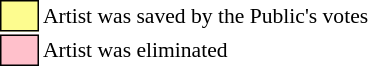<table class="toccolours"style="font-size: 90%; white-space: nowrap;">
<tr>
<td style="background:#fdfc8f; border:1px solid black;">      </td>
<td>Artist was saved by the Public's votes</td>
</tr>
<tr>
<td style="background:pink; border:1px solid black;">      </td>
<td>Artist was eliminated</td>
</tr>
</table>
